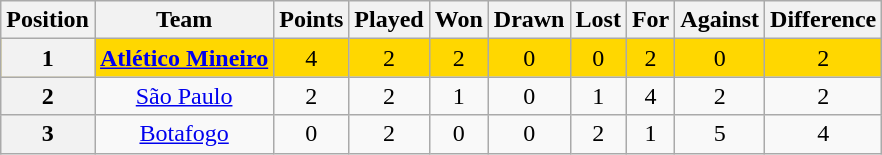<table class="wikitable" style="text-align:center">
<tr>
<th>Position</th>
<th>Team</th>
<th>Points</th>
<th>Played</th>
<th>Won</th>
<th>Drawn</th>
<th>Lost</th>
<th>For</th>
<th>Against</th>
<th>Difference</th>
</tr>
<tr bgcolor="gold">
<th>1</th>
<td><strong><a href='#'>Atlético Mineiro</a></strong></td>
<td>4</td>
<td>2</td>
<td>2</td>
<td>0</td>
<td>0</td>
<td>2</td>
<td>0</td>
<td>2</td>
</tr>
<tr>
<th>2</th>
<td><a href='#'>São Paulo</a></td>
<td>2</td>
<td>2</td>
<td>1</td>
<td>0</td>
<td>1</td>
<td>4</td>
<td>2</td>
<td>2</td>
</tr>
<tr>
<th>3</th>
<td><a href='#'>Botafogo</a></td>
<td>0</td>
<td>2</td>
<td>0</td>
<td>0</td>
<td>2</td>
<td>1</td>
<td>5</td>
<td>4</td>
</tr>
</table>
